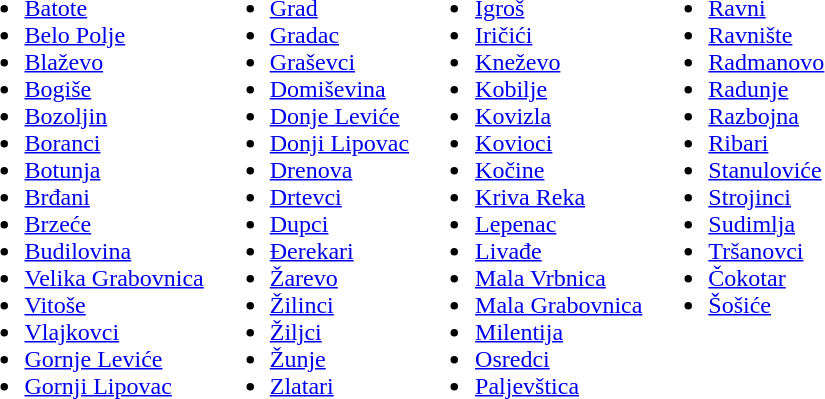<table>
<tr valign=top>
<td><br><ul><li><a href='#'>Batote</a></li><li><a href='#'>Belo Polje</a></li><li><a href='#'>Blaževo</a></li><li><a href='#'>Bogiše</a></li><li><a href='#'>Bozoljin</a></li><li><a href='#'>Boranci</a></li><li><a href='#'>Botunja</a></li><li><a href='#'>Brđani</a></li><li><a href='#'>Brzeće</a></li><li><a href='#'>Budilovina</a></li><li><a href='#'>Velika Grabovnica</a></li><li><a href='#'>Vitoše</a></li><li><a href='#'>Vlajkovci</a></li><li><a href='#'>Gornje Leviće</a></li><li><a href='#'>Gornji Lipovac</a></li></ul></td>
<td><br><ul><li><a href='#'>Grad</a></li><li><a href='#'>Gradac</a></li><li><a href='#'>Graševci</a></li><li><a href='#'>Domiševina</a></li><li><a href='#'>Donje Leviće</a></li><li><a href='#'>Donji Lipovac</a></li><li><a href='#'>Drenova</a></li><li><a href='#'>Drtevci</a></li><li><a href='#'>Dupci</a></li><li><a href='#'>Đerekari</a></li><li><a href='#'>Žarevo</a></li><li><a href='#'>Žilinci</a></li><li><a href='#'>Žiljci</a></li><li><a href='#'>Žunje</a></li><li><a href='#'>Zlatari</a></li></ul></td>
<td><br><ul><li><a href='#'>Igroš</a></li><li><a href='#'>Iričići</a></li><li><a href='#'>Kneževo</a></li><li><a href='#'>Kobilje</a></li><li><a href='#'>Kovizla</a></li><li><a href='#'>Kovioci</a></li><li><a href='#'>Kočine</a></li><li><a href='#'>Kriva Reka</a></li><li><a href='#'>Lepenac</a></li><li><a href='#'>Livađe</a></li><li><a href='#'>Mala Vrbnica</a></li><li><a href='#'>Mala Grabovnica</a></li><li><a href='#'>Milentija</a></li><li><a href='#'>Osredci</a></li><li><a href='#'>Paljevštica</a></li></ul></td>
<td><br><ul><li><a href='#'>Ravni</a></li><li><a href='#'>Ravnište</a></li><li><a href='#'>Radmanovo</a></li><li><a href='#'>Radunje</a></li><li><a href='#'>Razbojna</a></li><li><a href='#'>Ribari</a></li><li><a href='#'>Stanuloviće</a></li><li><a href='#'>Strojinci</a></li><li><a href='#'>Sudimlja</a></li><li><a href='#'>Tršanovci</a></li><li><a href='#'>Čokotar</a></li><li><a href='#'>Šošiće</a></li></ul></td>
</tr>
</table>
